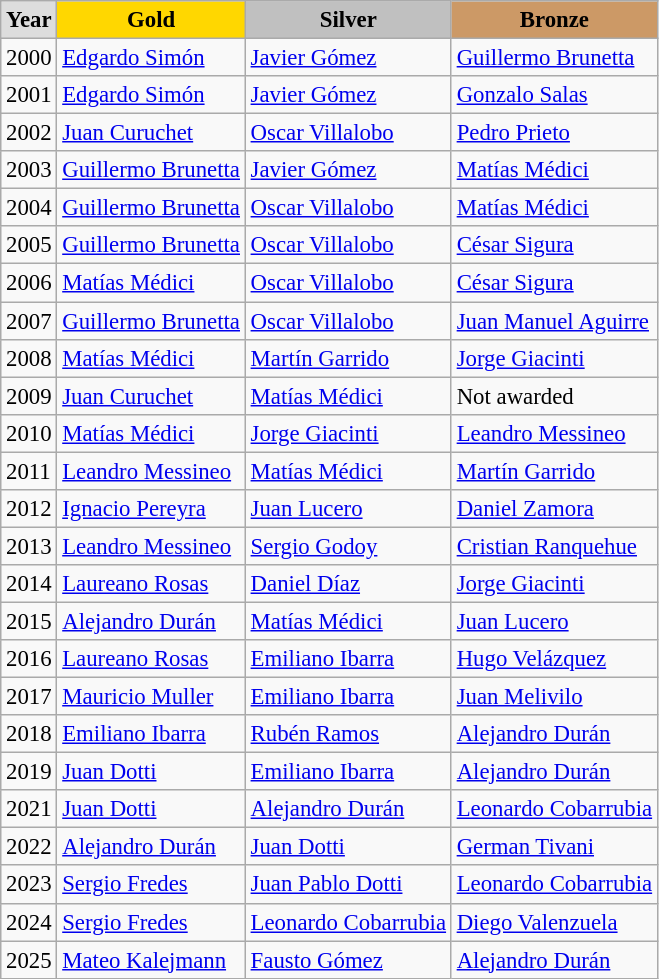<table class="wikitable sortable alternance" style="font-size:95%">
<tr>
<td style="background:#DDDDDD; font-weight:bold; text-align:center;">Year</td>
<td style="background:gold; font-weight:bold; text-align:center;">Gold</td>
<td style="background:silver; font-weight:bold; text-align:center;">Silver</td>
<td style="background:#cc9966; font-weight:bold; text-align:center;">Bronze</td>
</tr>
<tr>
<td>2000</td>
<td><a href='#'>Edgardo Simón</a></td>
<td><a href='#'>Javier Gómez</a></td>
<td><a href='#'>Guillermo Brunetta</a></td>
</tr>
<tr>
<td>2001</td>
<td><a href='#'>Edgardo Simón</a></td>
<td><a href='#'>Javier Gómez</a></td>
<td><a href='#'>Gonzalo Salas</a></td>
</tr>
<tr>
<td>2002</td>
<td><a href='#'>Juan Curuchet</a></td>
<td><a href='#'>Oscar Villalobo</a></td>
<td><a href='#'>Pedro Prieto</a></td>
</tr>
<tr>
<td>2003</td>
<td><a href='#'>Guillermo Brunetta</a></td>
<td><a href='#'>Javier Gómez</a></td>
<td><a href='#'>Matías Médici</a></td>
</tr>
<tr>
<td>2004</td>
<td><a href='#'>Guillermo Brunetta</a></td>
<td><a href='#'>Oscar Villalobo</a></td>
<td><a href='#'>Matías Médici</a></td>
</tr>
<tr>
<td>2005</td>
<td><a href='#'>Guillermo Brunetta</a></td>
<td><a href='#'>Oscar Villalobo</a></td>
<td><a href='#'>César Sigura</a></td>
</tr>
<tr>
<td>2006</td>
<td><a href='#'>Matías Médici</a></td>
<td><a href='#'>Oscar Villalobo</a></td>
<td><a href='#'>César Sigura</a></td>
</tr>
<tr>
<td>2007</td>
<td><a href='#'>Guillermo Brunetta</a></td>
<td><a href='#'>Oscar Villalobo</a></td>
<td><a href='#'>Juan Manuel Aguirre</a></td>
</tr>
<tr>
<td>2008</td>
<td><a href='#'>Matías Médici</a></td>
<td><a href='#'>Martín Garrido</a></td>
<td><a href='#'>Jorge Giacinti</a></td>
</tr>
<tr>
<td>2009</td>
<td><a href='#'>Juan Curuchet</a></td>
<td><a href='#'>Matías Médici</a></td>
<td>Not awarded</td>
</tr>
<tr>
<td>2010</td>
<td><a href='#'>Matías Médici</a></td>
<td><a href='#'>Jorge Giacinti</a></td>
<td><a href='#'>Leandro Messineo</a></td>
</tr>
<tr>
<td>2011</td>
<td><a href='#'>Leandro Messineo</a></td>
<td><a href='#'>Matías Médici</a></td>
<td><a href='#'>Martín Garrido</a></td>
</tr>
<tr>
<td>2012</td>
<td><a href='#'>Ignacio Pereyra</a></td>
<td><a href='#'>Juan Lucero</a></td>
<td><a href='#'>Daniel Zamora</a></td>
</tr>
<tr>
<td>2013</td>
<td><a href='#'>Leandro Messineo</a></td>
<td><a href='#'>Sergio Godoy</a></td>
<td><a href='#'>Cristian Ranquehue</a></td>
</tr>
<tr>
<td>2014</td>
<td><a href='#'>Laureano Rosas</a></td>
<td><a href='#'>Daniel Díaz</a></td>
<td><a href='#'>Jorge Giacinti</a></td>
</tr>
<tr>
<td>2015</td>
<td><a href='#'>Alejandro Durán</a></td>
<td><a href='#'>Matías Médici</a></td>
<td><a href='#'>Juan Lucero</a></td>
</tr>
<tr>
<td>2016</td>
<td><a href='#'>Laureano Rosas</a></td>
<td><a href='#'>Emiliano Ibarra</a></td>
<td><a href='#'>Hugo Velázquez</a></td>
</tr>
<tr>
<td>2017</td>
<td><a href='#'>Mauricio Muller</a></td>
<td><a href='#'>Emiliano Ibarra</a></td>
<td><a href='#'>Juan Melivilo</a></td>
</tr>
<tr>
<td>2018</td>
<td><a href='#'>Emiliano Ibarra</a></td>
<td><a href='#'>Rubén Ramos</a></td>
<td><a href='#'>Alejandro Durán</a></td>
</tr>
<tr>
<td>2019</td>
<td><a href='#'>Juan Dotti</a></td>
<td><a href='#'>Emiliano Ibarra</a></td>
<td><a href='#'>Alejandro Durán</a></td>
</tr>
<tr>
<td>2021</td>
<td><a href='#'>Juan Dotti</a></td>
<td><a href='#'>Alejandro Durán</a></td>
<td><a href='#'>Leonardo Cobarrubia</a></td>
</tr>
<tr>
<td>2022</td>
<td><a href='#'>Alejandro Durán</a></td>
<td><a href='#'>Juan Dotti</a></td>
<td><a href='#'>German Tivani</a></td>
</tr>
<tr>
<td>2023</td>
<td><a href='#'>Sergio Fredes</a></td>
<td><a href='#'>Juan Pablo Dotti</a></td>
<td><a href='#'>Leonardo Cobarrubia</a></td>
</tr>
<tr>
<td>2024</td>
<td><a href='#'>Sergio Fredes</a></td>
<td><a href='#'>Leonardo Cobarrubia</a></td>
<td><a href='#'>Diego Valenzuela</a></td>
</tr>
<tr>
<td>2025</td>
<td><a href='#'>Mateo Kalejmann</a></td>
<td><a href='#'>Fausto Gómez</a></td>
<td><a href='#'>Alejandro Durán</a></td>
</tr>
</table>
